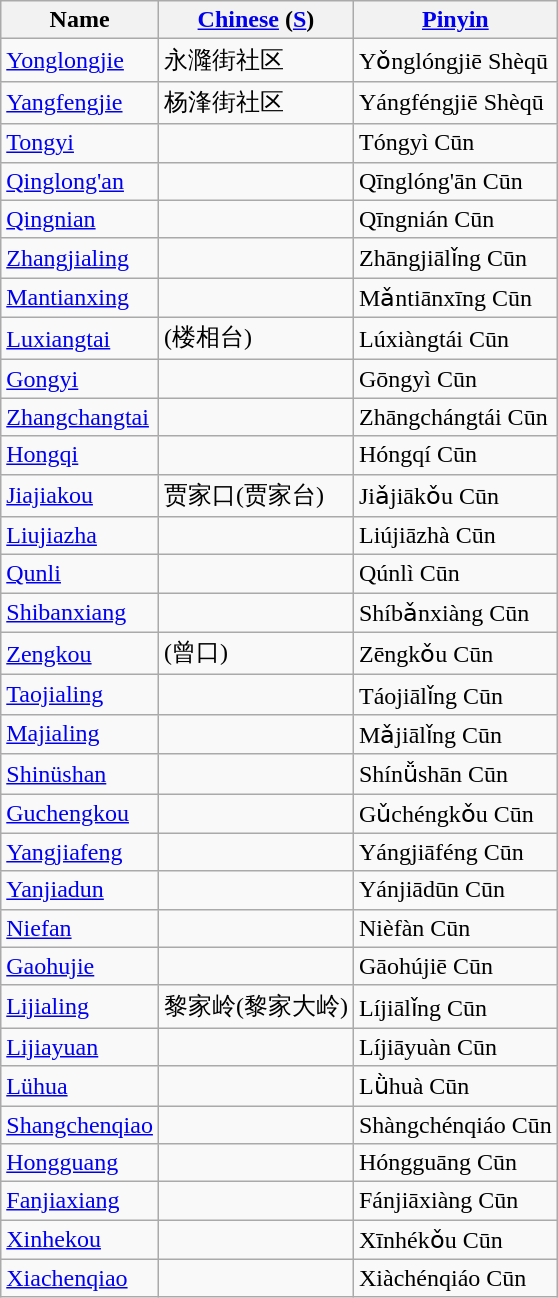<table class="wikitable">
<tr>
<th>Name</th>
<th><a href='#'>Chinese</a> (<a href='#'>S</a>)</th>
<th><a href='#'>Pinyin</a></th>
</tr>
<tr>
<td><a href='#'>Yonglongjie</a></td>
<td>永漋街社区</td>
<td>Yǒnglóngjiē Shèqū</td>
</tr>
<tr>
<td><a href='#'>Yangfengjie</a></td>
<td>杨浲街社区</td>
<td>Yángféngjiē Shèqū</td>
</tr>
<tr>
<td><a href='#'>Tongyi</a></td>
<td></td>
<td>Tóngyì Cūn</td>
</tr>
<tr>
<td><a href='#'>Qinglong'an</a></td>
<td></td>
<td>Qīnglóng'ān Cūn</td>
</tr>
<tr>
<td><a href='#'>Qingnian</a></td>
<td></td>
<td>Qīngnián Cūn</td>
</tr>
<tr>
<td><a href='#'>Zhangjialing</a></td>
<td></td>
<td>Zhāngjiālǐng Cūn</td>
</tr>
<tr>
<td><a href='#'>Mantianxing</a></td>
<td></td>
<td>Mǎntiānxīng Cūn</td>
</tr>
<tr>
<td><a href='#'>Luxiangtai</a></td>
<td> (楼相台)</td>
<td>Lúxiàngtái Cūn</td>
</tr>
<tr>
<td><a href='#'>Gongyi</a></td>
<td></td>
<td>Gōngyì Cūn</td>
</tr>
<tr>
<td><a href='#'>Zhangchangtai</a></td>
<td></td>
<td>Zhāngchángtái Cūn</td>
</tr>
<tr>
<td><a href='#'>Hongqi</a></td>
<td></td>
<td>Hóngqí Cūn</td>
</tr>
<tr>
<td><a href='#'>Jiajiakou</a></td>
<td>贾家口(贾家台)</td>
<td>Jiǎjiākǒu Cūn</td>
</tr>
<tr>
<td><a href='#'>Liujiazha</a></td>
<td></td>
<td>Liújiāzhà Cūn</td>
</tr>
<tr>
<td><a href='#'>Qunli</a></td>
<td></td>
<td>Qúnlì Cūn</td>
</tr>
<tr>
<td><a href='#'>Shibanxiang</a></td>
<td></td>
<td>Shíbǎnxiàng Cūn</td>
</tr>
<tr>
<td><a href='#'>Zengkou</a></td>
<td> (曾口)</td>
<td>Zēngkǒu Cūn</td>
</tr>
<tr>
<td><a href='#'>Taojialing</a></td>
<td></td>
<td>Táojiālǐng Cūn</td>
</tr>
<tr>
<td><a href='#'>Majialing</a></td>
<td></td>
<td>Mǎjiālǐng Cūn</td>
</tr>
<tr>
<td><a href='#'>Shinüshan</a></td>
<td></td>
<td>Shínǚshān Cūn</td>
</tr>
<tr>
<td><a href='#'>Guchengkou</a></td>
<td></td>
<td>Gǔchéngkǒu Cūn</td>
</tr>
<tr>
<td><a href='#'>Yangjiafeng</a></td>
<td></td>
<td>Yángjiāféng Cūn</td>
</tr>
<tr>
<td><a href='#'>Yanjiadun</a></td>
<td></td>
<td>Yánjiādūn Cūn</td>
</tr>
<tr>
<td><a href='#'>Niefan</a></td>
<td></td>
<td>Nièfàn Cūn</td>
</tr>
<tr>
<td><a href='#'>Gaohujie</a></td>
<td></td>
<td>Gāohújiē Cūn</td>
</tr>
<tr>
<td><a href='#'>Lijialing</a></td>
<td>黎家岭(黎家大岭)</td>
<td>Líjiālǐng Cūn</td>
</tr>
<tr>
<td><a href='#'>Lijiayuan</a></td>
<td></td>
<td>Líjiāyuàn Cūn</td>
</tr>
<tr>
<td><a href='#'>Lühua</a></td>
<td></td>
<td>Lǜhuà Cūn</td>
</tr>
<tr>
<td><a href='#'>Shangchenqiao</a></td>
<td></td>
<td>Shàngchénqiáo Cūn</td>
</tr>
<tr>
<td><a href='#'>Hongguang</a></td>
<td></td>
<td>Hóngguāng Cūn</td>
</tr>
<tr>
<td><a href='#'>Fanjiaxiang</a></td>
<td></td>
<td>Fánjiāxiàng Cūn</td>
</tr>
<tr>
<td><a href='#'>Xinhekou</a></td>
<td></td>
<td>Xīnhékǒu Cūn</td>
</tr>
<tr>
<td><a href='#'>Xiachenqiao</a></td>
<td></td>
<td>Xiàchénqiáo Cūn</td>
</tr>
</table>
